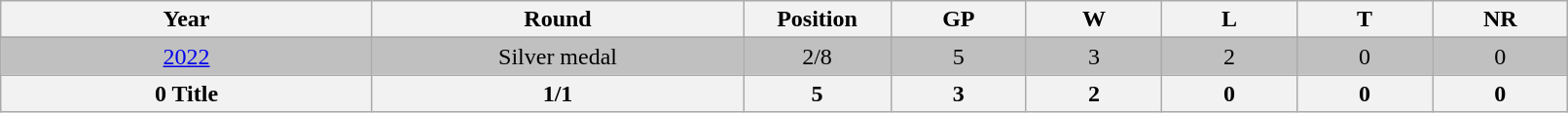<table class="wikitable" style="text-align: center; width:85%">
<tr>
<th width=150>Year</th>
<th width=150>Round</th>
<th width=50>Position</th>
<th width=50>GP</th>
<th width=50>W</th>
<th width=50>L</th>
<th width=50>T</th>
<th width=50>NR</th>
</tr>
<tr>
</tr>
<tr style="background:silver;">
<td> <a href='#'>2022</a></td>
<td>Silver medal</td>
<td>2/8</td>
<td>5</td>
<td>3</td>
<td>2</td>
<td>0</td>
<td>0</td>
</tr>
<tr>
<th>0 Title</th>
<th>1/1</th>
<th>5</th>
<th>3</th>
<th>2</th>
<th>0</th>
<th>0</th>
<th>0</th>
</tr>
</table>
